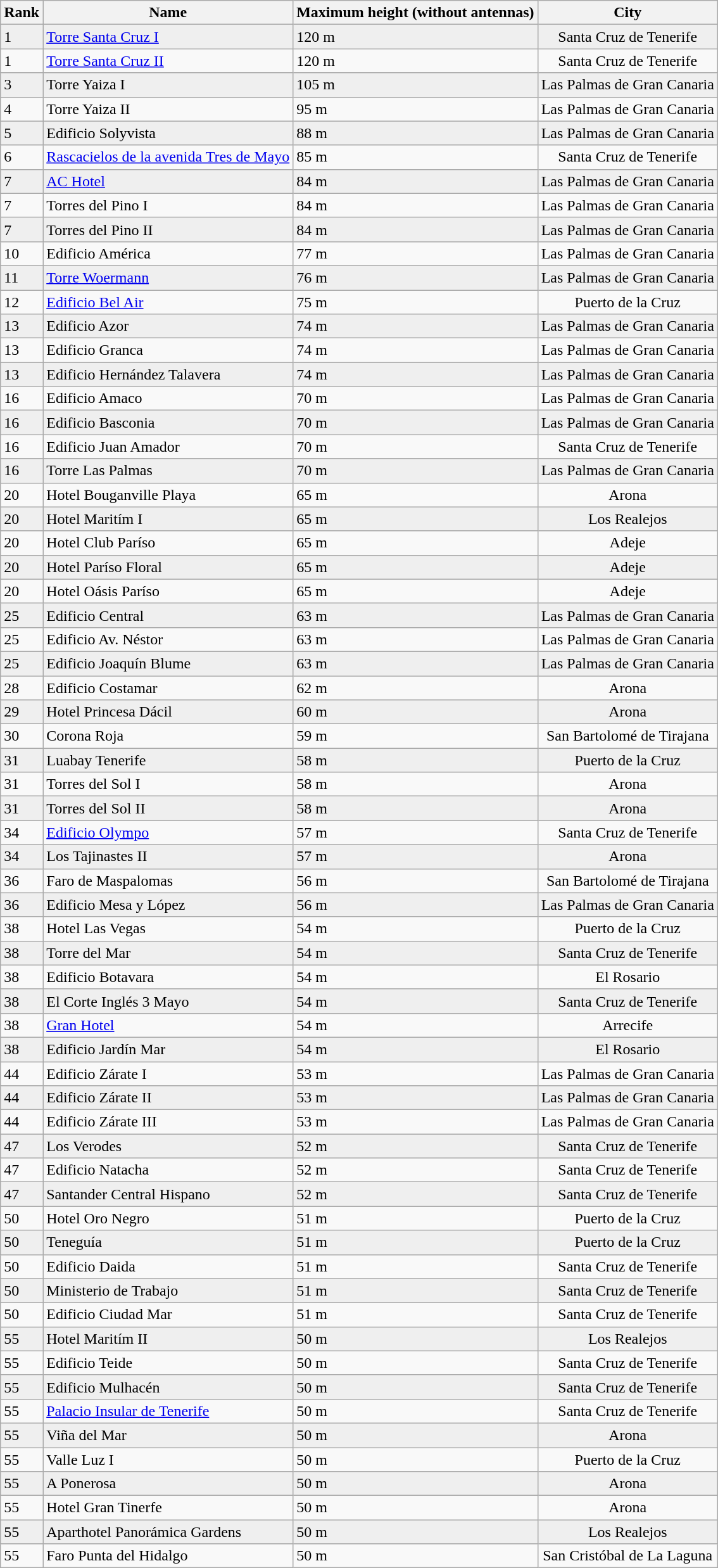<table class="wikitable sortable" style="margin:1em auto;">
<tr background-color="#B3B7FF">
<th>Rank</th>
<th>Name</th>
<th>Maximum height (without antennas)</th>
<th>City</th>
</tr>
<tr bgcolor="efefef">
<td>1</td>
<td><a href='#'>Torre Santa Cruz I</a></td>
<td>120 m</td>
<td align=center>Santa Cruz de Tenerife</td>
</tr>
<tr>
<td>1</td>
<td><a href='#'>Torre Santa Cruz II</a></td>
<td>120 m</td>
<td align=center>Santa Cruz de Tenerife</td>
</tr>
<tr bgcolor="efefef">
<td>3</td>
<td>Torre Yaiza I</td>
<td>105 m</td>
<td align=center>Las Palmas de Gran Canaria</td>
</tr>
<tr>
<td>4</td>
<td>Torre Yaiza II</td>
<td>95 m</td>
<td align=center>Las Palmas de Gran Canaria</td>
</tr>
<tr bgcolor="efefef">
<td>5</td>
<td>Edificio Solyvista</td>
<td>88 m</td>
<td align=center>Las Palmas de Gran Canaria</td>
</tr>
<tr>
<td>6</td>
<td><a href='#'>Rascacielos de la avenida Tres de Mayo</a></td>
<td>85 m</td>
<td align=center>Santa Cruz de Tenerife</td>
</tr>
<tr bgcolor="efefef">
<td>7</td>
<td><a href='#'>AC Hotel</a></td>
<td>84 m</td>
<td align=center>Las Palmas de Gran Canaria</td>
</tr>
<tr>
<td>7</td>
<td>Torres del Pino I</td>
<td>84 m</td>
<td align=center>Las Palmas de Gran Canaria</td>
</tr>
<tr bgcolor="efefef">
<td>7</td>
<td>Torres del Pino II</td>
<td>84 m</td>
<td align=center>Las Palmas de Gran Canaria</td>
</tr>
<tr>
<td>10</td>
<td>Edificio América</td>
<td>77 m</td>
<td align=center>Las Palmas de Gran Canaria</td>
</tr>
<tr bgcolor="efefef">
<td>11</td>
<td><a href='#'>Torre Woermann</a></td>
<td>76 m</td>
<td align=center>Las Palmas de Gran Canaria</td>
</tr>
<tr>
<td>12</td>
<td><a href='#'>Edificio Bel Air</a></td>
<td>75 m</td>
<td align=center>Puerto de la Cruz</td>
</tr>
<tr bgcolor="efefef">
<td>13</td>
<td>Edificio Azor</td>
<td>74 m</td>
<td align=center>Las Palmas de Gran Canaria</td>
</tr>
<tr>
<td>13</td>
<td>Edificio Granca</td>
<td>74 m</td>
<td align=center>Las Palmas de Gran Canaria</td>
</tr>
<tr bgcolor="efefef">
<td>13</td>
<td>Edificio Hernández Talavera</td>
<td>74 m</td>
<td align=center>Las Palmas de Gran Canaria</td>
</tr>
<tr>
<td>16</td>
<td>Edificio Amaco</td>
<td>70 m</td>
<td align=center>Las Palmas de Gran Canaria</td>
</tr>
<tr bgcolor="efefef">
<td>16</td>
<td>Edificio Basconia</td>
<td>70 m</td>
<td align=center>Las Palmas de Gran Canaria</td>
</tr>
<tr>
<td>16</td>
<td>Edificio Juan Amador</td>
<td>70 m</td>
<td align=center>Santa Cruz de Tenerife</td>
</tr>
<tr bgcolor="efefef">
<td>16</td>
<td>Torre Las Palmas</td>
<td>70 m</td>
<td align=center>Las Palmas de Gran Canaria</td>
</tr>
<tr>
<td>20</td>
<td>Hotel Bouganville Playa</td>
<td>65 m</td>
<td align=center>Arona</td>
</tr>
<tr bgcolor="efefef">
<td>20</td>
<td>Hotel Maritím I</td>
<td>65 m</td>
<td align=center>Los Realejos</td>
</tr>
<tr>
<td>20</td>
<td>Hotel Club Paríso</td>
<td>65 m</td>
<td align=center>Adeje</td>
</tr>
<tr bgcolor="efefef">
<td>20</td>
<td>Hotel Paríso Floral</td>
<td>65 m</td>
<td align=center>Adeje</td>
</tr>
<tr>
<td>20</td>
<td>Hotel Oásis Paríso</td>
<td>65 m</td>
<td align=center>Adeje</td>
</tr>
<tr bgcolor="efefef">
<td>25</td>
<td>Edificio Central</td>
<td>63 m</td>
<td align=center>Las Palmas de Gran Canaria</td>
</tr>
<tr>
<td>25</td>
<td>Edificio Av. Néstor</td>
<td>63 m</td>
<td align=center>Las Palmas de Gran Canaria</td>
</tr>
<tr bgcolor="efefef">
<td>25</td>
<td>Edificio Joaquín Blume</td>
<td>63 m</td>
<td align=center>Las Palmas de Gran Canaria</td>
</tr>
<tr>
<td>28</td>
<td>Edificio Costamar</td>
<td>62 m</td>
<td align=center>Arona</td>
</tr>
<tr bgcolor="efefef">
<td>29</td>
<td>Hotel Princesa Dácil</td>
<td>60 m</td>
<td align=center>Arona</td>
</tr>
<tr>
<td>30</td>
<td>Corona Roja</td>
<td>59 m</td>
<td align=center>San Bartolomé de Tirajana</td>
</tr>
<tr bgcolor="efefef">
<td>31</td>
<td>Luabay Tenerife</td>
<td>58 m</td>
<td align=center>Puerto de la Cruz</td>
</tr>
<tr>
<td>31</td>
<td>Torres del Sol I</td>
<td>58 m</td>
<td align=center>Arona</td>
</tr>
<tr bgcolor="efefef">
<td>31</td>
<td>Torres del Sol II</td>
<td>58 m</td>
<td align=center>Arona</td>
</tr>
<tr>
<td>34</td>
<td><a href='#'>Edificio Olympo</a></td>
<td>57 m</td>
<td align=center>Santa Cruz de Tenerife</td>
</tr>
<tr bgcolor="efefef">
<td>34</td>
<td>Los Tajinastes II</td>
<td>57 m</td>
<td align=center>Arona</td>
</tr>
<tr>
<td>36</td>
<td>Faro de Maspalomas</td>
<td>56 m</td>
<td align=center>San Bartolomé de Tirajana</td>
</tr>
<tr bgcolor="efefef">
<td>36</td>
<td>Edificio Mesa y López</td>
<td>56 m</td>
<td align=center>Las Palmas de Gran Canaria</td>
</tr>
<tr>
<td>38</td>
<td>Hotel Las Vegas</td>
<td>54 m</td>
<td align=center>Puerto de la Cruz</td>
</tr>
<tr bgcolor="efefef">
<td>38</td>
<td>Torre del Mar</td>
<td>54 m</td>
<td align=center>Santa Cruz de Tenerife</td>
</tr>
<tr>
<td>38</td>
<td>Edificio Botavara</td>
<td>54 m</td>
<td align=center>El Rosario</td>
</tr>
<tr bgcolor="efefef">
<td>38</td>
<td>El Corte Inglés 3 Mayo</td>
<td>54 m</td>
<td align=center>Santa Cruz de Tenerife</td>
</tr>
<tr>
<td>38</td>
<td><a href='#'>Gran Hotel</a></td>
<td>54 m</td>
<td align=center>Arrecife</td>
</tr>
<tr bgcolor="efefef">
<td>38</td>
<td>Edificio Jardín Mar</td>
<td>54 m</td>
<td align=center>El Rosario</td>
</tr>
<tr>
<td>44</td>
<td>Edificio Zárate I</td>
<td>53 m</td>
<td align=center>Las Palmas de Gran Canaria</td>
</tr>
<tr bgcolor="efefef">
<td>44</td>
<td>Edificio Zárate II</td>
<td>53 m</td>
<td align=center>Las Palmas de Gran Canaria</td>
</tr>
<tr>
<td>44</td>
<td>Edificio Zárate III</td>
<td>53 m</td>
<td align=center>Las Palmas de Gran Canaria</td>
</tr>
<tr bgcolor="efefef">
<td>47</td>
<td>Los Verodes</td>
<td>52 m</td>
<td align=center>Santa Cruz de Tenerife</td>
</tr>
<tr>
<td>47</td>
<td>Edificio Natacha</td>
<td>52 m</td>
<td align=center>Santa Cruz de Tenerife</td>
</tr>
<tr bgcolor="efefef">
<td>47</td>
<td>Santander Central Hispano</td>
<td>52 m</td>
<td align=center>Santa Cruz de Tenerife</td>
</tr>
<tr>
<td>50</td>
<td>Hotel Oro Negro</td>
<td>51 m</td>
<td align=center>Puerto de la Cruz</td>
</tr>
<tr bgcolor="efefef">
<td>50</td>
<td>Teneguía</td>
<td>51 m</td>
<td align=center>Puerto de la Cruz</td>
</tr>
<tr>
<td>50</td>
<td>Edificio Daida</td>
<td>51 m</td>
<td align=center>Santa Cruz de Tenerife</td>
</tr>
<tr bgcolor="efefef">
<td>50</td>
<td>Ministerio de Trabajo</td>
<td>51 m</td>
<td align=center>Santa Cruz de Tenerife</td>
</tr>
<tr>
<td>50</td>
<td>Edificio Ciudad Mar</td>
<td>51 m</td>
<td align=center>Santa Cruz de Tenerife</td>
</tr>
<tr bgcolor="efefef">
<td>55</td>
<td>Hotel Maritím II</td>
<td>50 m</td>
<td align=center>Los Realejos</td>
</tr>
<tr>
<td>55</td>
<td>Edificio Teide</td>
<td>50 m</td>
<td align=center>Santa Cruz de Tenerife</td>
</tr>
<tr bgcolor="efefef">
<td>55</td>
<td>Edificio Mulhacén</td>
<td>50 m</td>
<td align=center>Santa Cruz de Tenerife</td>
</tr>
<tr>
<td>55</td>
<td><a href='#'>Palacio Insular de Tenerife</a></td>
<td>50 m</td>
<td align=center>Santa Cruz de Tenerife</td>
</tr>
<tr bgcolor="efefef">
<td>55</td>
<td>Viña del Mar</td>
<td>50 m</td>
<td align=center>Arona</td>
</tr>
<tr>
<td>55</td>
<td>Valle Luz I</td>
<td>50 m</td>
<td align=center>Puerto de la Cruz</td>
</tr>
<tr bgcolor="efefef">
<td>55</td>
<td>A Ponerosa</td>
<td>50 m</td>
<td align=center>Arona</td>
</tr>
<tr>
<td>55</td>
<td>Hotel Gran Tinerfe</td>
<td>50 m</td>
<td align=center>Arona</td>
</tr>
<tr bgcolor="efefef">
<td>55</td>
<td>Aparthotel Panorámica Gardens</td>
<td>50 m</td>
<td align=center>Los Realejos</td>
</tr>
<tr>
<td>55</td>
<td>Faro Punta del Hidalgo</td>
<td>50 m</td>
<td align=center>San Cristóbal de La Laguna</td>
</tr>
</table>
